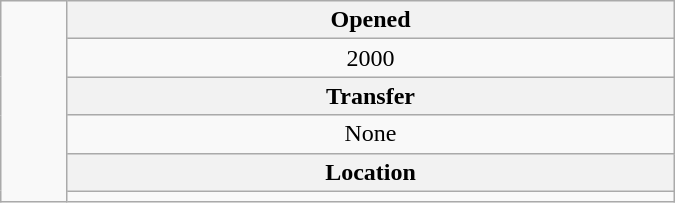<table class=wikitable style="text-align: center; width: 450px; float:right">
<tr>
<td rowspan="6"></td>
<th>Opened</th>
</tr>
<tr>
<td>2000</td>
</tr>
<tr>
<th>Transfer</th>
</tr>
<tr>
<td>None</td>
</tr>
<tr>
<th>Location</th>
</tr>
<tr>
<td></td>
</tr>
</table>
